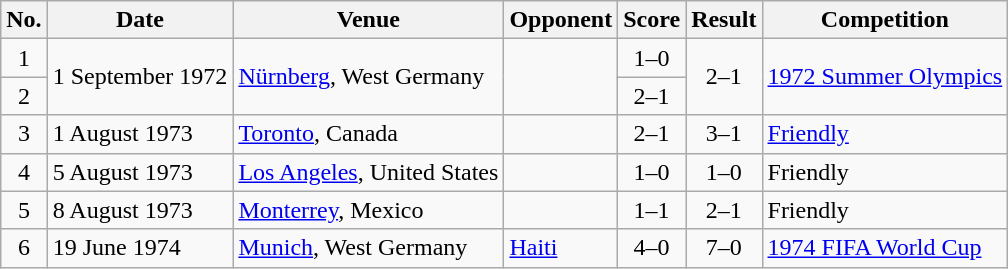<table class="wikitable sortable">
<tr>
<th scope="col">No.</th>
<th scope="col">Date</th>
<th scope="col">Venue</th>
<th scope="col">Opponent</th>
<th scope="col">Score</th>
<th scope="col">Result</th>
<th scope="col">Competition</th>
</tr>
<tr>
<td align="center">1</td>
<td rowspan=2>1 September 1972</td>
<td rowspan=2><a href='#'>Nürnberg</a>, West Germany</td>
<td rowspan=2></td>
<td align="center">1–0</td>
<td align="center" rowspan=2>2–1</td>
<td rowspan=2><a href='#'>1972 Summer Olympics</a></td>
</tr>
<tr>
<td align="center">2</td>
<td align="center">2–1</td>
</tr>
<tr>
<td align="center">3</td>
<td>1 August 1973</td>
<td><a href='#'>Toronto</a>, Canada</td>
<td></td>
<td align="center">2–1</td>
<td align="center">3–1</td>
<td><a href='#'>Friendly</a></td>
</tr>
<tr>
<td align="center">4</td>
<td>5 August 1973</td>
<td><a href='#'>Los Angeles</a>, United States</td>
<td></td>
<td align="center">1–0</td>
<td align="center">1–0</td>
<td>Friendly</td>
</tr>
<tr>
<td align="center">5</td>
<td>8 August 1973</td>
<td><a href='#'>Monterrey</a>, Mexico</td>
<td></td>
<td align="center">1–1</td>
<td align="center">2–1</td>
<td>Friendly</td>
</tr>
<tr>
<td align="center">6</td>
<td>19 June 1974</td>
<td><a href='#'>Munich</a>, West Germany</td>
<td> <a href='#'>Haiti</a></td>
<td align="center">4–0</td>
<td align="center">7–0</td>
<td><a href='#'>1974 FIFA World Cup</a></td>
</tr>
</table>
